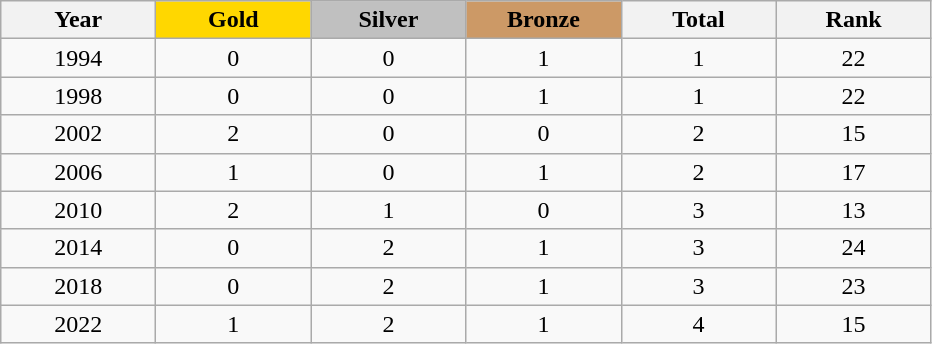<table class="wikitable sortable" style="text-align:center;">
<tr>
<th style="width:6em">Year</th>
<th style="background:gold; width:6em">Gold</th>
<th style="background:silver; width:6em">Silver</th>
<th style="background:#c96; width:6em;">Bronze</th>
<th style="width:6em">Total</th>
<th style="width:6em">Rank</th>
</tr>
<tr>
<td>1994</td>
<td>0</td>
<td>0</td>
<td>1</td>
<td>1</td>
<td>22</td>
</tr>
<tr>
<td>1998</td>
<td>0</td>
<td>0</td>
<td>1</td>
<td>1</td>
<td>22</td>
</tr>
<tr>
<td>2002</td>
<td>2</td>
<td>0</td>
<td>0</td>
<td>2</td>
<td>15</td>
</tr>
<tr>
<td>2006</td>
<td>1</td>
<td>0</td>
<td>1</td>
<td>2</td>
<td>17</td>
</tr>
<tr>
<td>2010</td>
<td>2</td>
<td>1</td>
<td>0</td>
<td>3</td>
<td>13</td>
</tr>
<tr>
<td>2014</td>
<td>0</td>
<td>2</td>
<td>1</td>
<td>3</td>
<td>24</td>
</tr>
<tr>
<td>2018</td>
<td>0</td>
<td>2</td>
<td>1</td>
<td>3</td>
<td>23</td>
</tr>
<tr>
<td>2022</td>
<td>1</td>
<td>2</td>
<td>1</td>
<td>4</td>
<td>15</td>
</tr>
</table>
